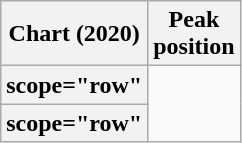<table class="wikitable sortable plainrowheaders">
<tr>
<th scope="col">Chart (2020)</th>
<th scope="col">Peak<br>position</th>
</tr>
<tr>
<th>scope="row" </th>
</tr>
<tr>
<th>scope="row" </th>
</tr>
</table>
